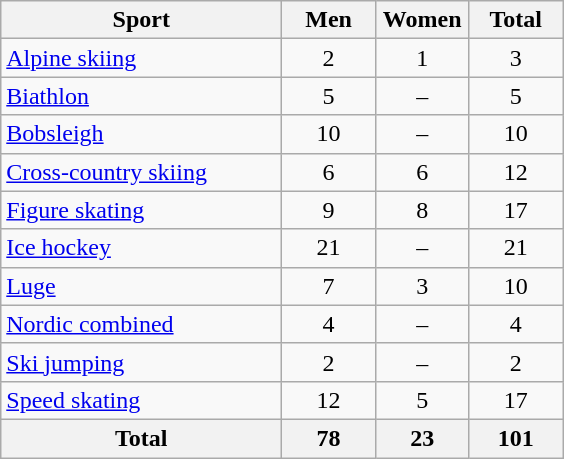<table class="wikitable sortable" style="text-align:center;">
<tr>
<th width=180>Sport</th>
<th width=55>Men</th>
<th width=55>Women</th>
<th width=55>Total</th>
</tr>
<tr>
<td align=left><a href='#'>Alpine skiing</a></td>
<td>2</td>
<td>1</td>
<td>3</td>
</tr>
<tr>
<td align=left><a href='#'>Biathlon</a></td>
<td>5</td>
<td>–</td>
<td>5</td>
</tr>
<tr>
<td align=left><a href='#'>Bobsleigh</a></td>
<td>10</td>
<td>–</td>
<td>10</td>
</tr>
<tr>
<td align=left><a href='#'>Cross-country skiing</a></td>
<td>6</td>
<td>6</td>
<td>12</td>
</tr>
<tr>
<td align=left><a href='#'>Figure skating</a></td>
<td>9</td>
<td>8</td>
<td>17</td>
</tr>
<tr>
<td align=left><a href='#'>Ice hockey</a></td>
<td>21</td>
<td>–</td>
<td>21</td>
</tr>
<tr>
<td align=left><a href='#'>Luge</a></td>
<td>7</td>
<td>3</td>
<td>10</td>
</tr>
<tr>
<td align=left><a href='#'>Nordic combined</a></td>
<td>4</td>
<td>–</td>
<td>4</td>
</tr>
<tr>
<td align=left><a href='#'>Ski jumping</a></td>
<td>2</td>
<td>–</td>
<td>2</td>
</tr>
<tr>
<td align=left><a href='#'>Speed skating</a></td>
<td>12</td>
<td>5</td>
<td>17</td>
</tr>
<tr>
<th>Total</th>
<th>78</th>
<th>23</th>
<th>101</th>
</tr>
</table>
